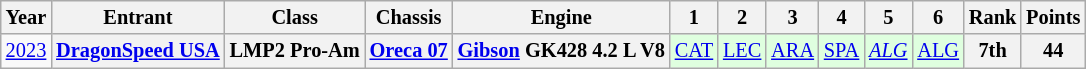<table class="wikitable" style="text-align:center; font-size:85%">
<tr>
<th>Year</th>
<th>Entrant</th>
<th>Class</th>
<th>Chassis</th>
<th>Engine</th>
<th>1</th>
<th>2</th>
<th>3</th>
<th>4</th>
<th>5</th>
<th>6</th>
<th>Rank</th>
<th>Points</th>
</tr>
<tr>
<td><a href='#'>2023</a></td>
<th nowrap><a href='#'>DragonSpeed USA</a></th>
<th>LMP2 Pro-Am</th>
<th nowrap><a href='#'>Oreca 07</a></th>
<th nowrap><a href='#'>Gibson</a> GK428 4.2 L V8</th>
<td style="background:#DFFFDF;"><a href='#'>CAT</a><br></td>
<td style="background:#DFFFDF;"><a href='#'>LEC</a><br></td>
<td style="background:#DFFFDF;"><a href='#'>ARA</a><br></td>
<td style="background:#DFFFDF;"><a href='#'>SPA</a><br></td>
<td style="background:#DFFFDF;"><em><a href='#'>ALG</a></em><br></td>
<td style="background:#DFFFDF;"><a href='#'>ALG</a><br></td>
<th>7th</th>
<th>44</th>
</tr>
</table>
